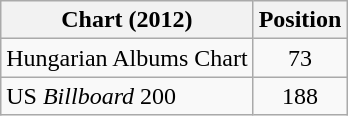<table class="wikitable">
<tr>
<th>Chart (2012)</th>
<th>Position</th>
</tr>
<tr>
<td>Hungarian Albums Chart</td>
<td style="text-align:center;">73</td>
</tr>
<tr>
<td>US <em>Billboard</em> 200</td>
<td style="text-align:center;">188</td>
</tr>
</table>
